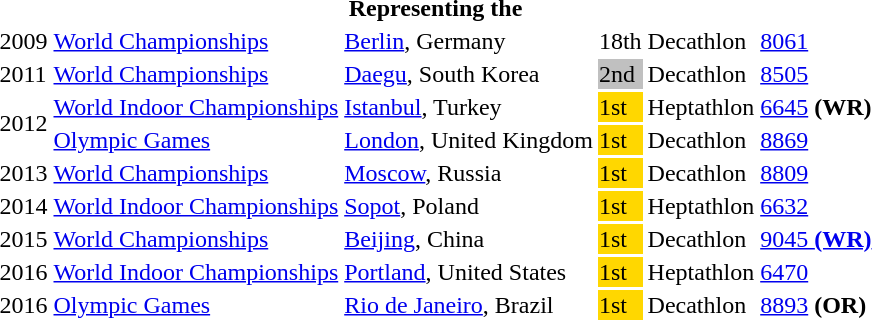<table>
<tr>
<th colspan="7">Representing the </th>
</tr>
<tr>
<td>2009</td>
<td><a href='#'>World Championships</a></td>
<td><a href='#'>Berlin</a>, Germany</td>
<td>18th</td>
<td>Decathlon</td>
<td><a href='#'>8061</a></td>
</tr>
<tr Championships, Fayetteville,>
<td>2011</td>
<td><a href='#'>World Championships</a></td>
<td><a href='#'>Daegu</a>, South Korea</td>
<td style="background:silver;">2nd</td>
<td>Decathlon</td>
<td><a href='#'>8505</a></td>
</tr>
<tr>
<td rowspan=2>2012</td>
<td><a href='#'>World Indoor Championships</a></td>
<td><a href='#'>Istanbul</a>, Turkey</td>
<td style="background:gold;">1st</td>
<td>Heptathlon</td>
<td><a href='#'>6645</a> <strong>(WR)</strong></td>
</tr>
<tr>
<td><a href='#'>Olympic Games</a></td>
<td><a href='#'>London</a>, United Kingdom</td>
<td style="background:gold;">1st</td>
<td>Decathlon</td>
<td><a href='#'>8869</a></td>
</tr>
<tr>
<td>2013</td>
<td><a href='#'>World Championships</a></td>
<td><a href='#'>Moscow</a>, Russia</td>
<td style="background:gold;">1st</td>
<td>Decathlon</td>
<td><a href='#'>8809</a></td>
</tr>
<tr>
<td>2014</td>
<td><a href='#'>World Indoor Championships</a></td>
<td><a href='#'>Sopot</a>, Poland</td>
<td style="background:gold;">1st</td>
<td>Heptathlon</td>
<td><a href='#'>6632</a></td>
</tr>
<tr>
<td>2015</td>
<td><a href='#'>World Championships</a></td>
<td><a href='#'>Beijing</a>, China</td>
<td style="background:gold;">1st</td>
<td>Decathlon</td>
<td><a href='#'>9045 <strong>(WR)</strong></a></td>
</tr>
<tr>
<td>2016</td>
<td><a href='#'>World Indoor Championships</a></td>
<td><a href='#'>Portland</a>, United States</td>
<td style="background:gold;">1st</td>
<td>Heptathlon</td>
<td><a href='#'>6470</a></td>
</tr>
<tr>
<td>2016</td>
<td><a href='#'>Olympic Games</a></td>
<td><a href='#'>Rio de Janeiro</a>, Brazil</td>
<td style="background:gold;">1st</td>
<td>Decathlon</td>
<td><a href='#'>8893</a> <strong>(OR)</strong></td>
</tr>
</table>
